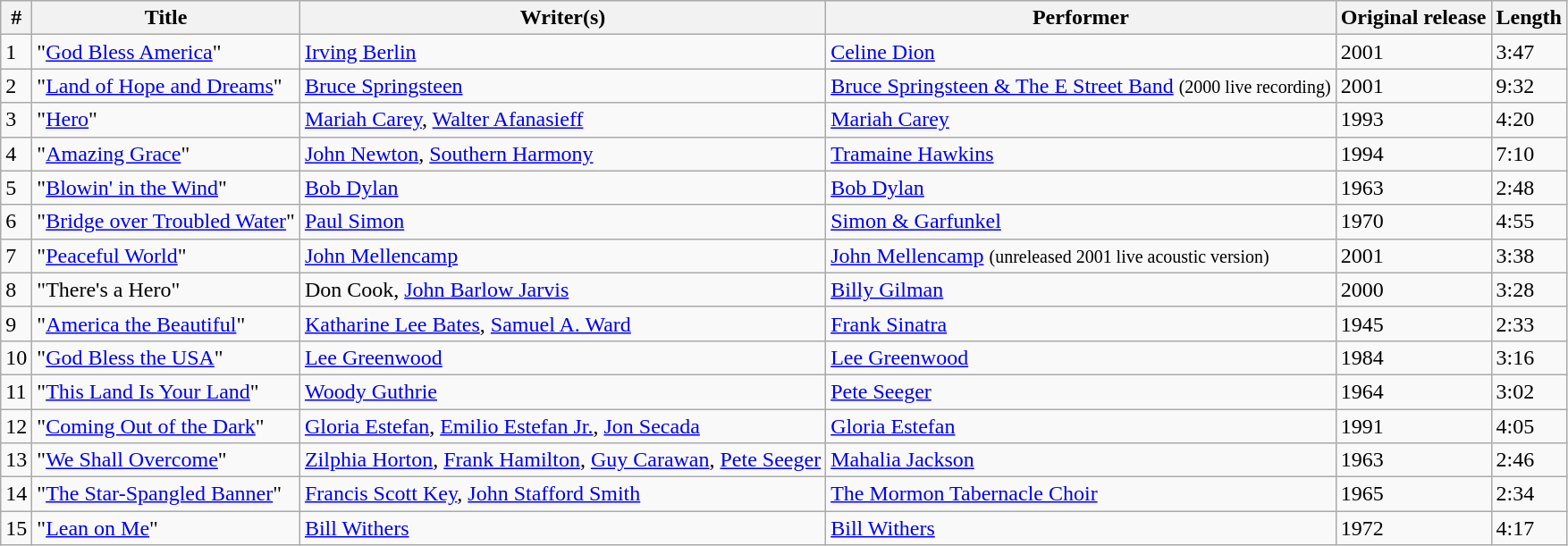<table class="wikitable">
<tr>
<th style="text-align:center;">#</th>
<th style="text-align:center;">Title</th>
<th style="text-align:center;">Writer(s)</th>
<th style="text-align:center;">Performer</th>
<th style="text-align:center;">Original release</th>
<th style="text-align:center;">Length</th>
</tr>
<tr>
<td>1</td>
<td>"<a href='#'>God Bless America</a>"</td>
<td><a href='#'>Irving Berlin</a></td>
<td><a href='#'>Celine Dion</a></td>
<td>2001</td>
<td>3:47</td>
</tr>
<tr>
<td>2</td>
<td>"<a href='#'>Land of Hope and Dreams</a>"</td>
<td><a href='#'>Bruce Springsteen</a></td>
<td><a href='#'>Bruce Springsteen & The E Street Band</a> <small>(2000 live recording)</small></td>
<td>2001</td>
<td>9:32</td>
</tr>
<tr>
<td>3</td>
<td>"<a href='#'>Hero</a>"</td>
<td><a href='#'>Mariah Carey</a>, <a href='#'>Walter Afanasieff</a></td>
<td><a href='#'>Mariah Carey</a></td>
<td>1993</td>
<td>4:20</td>
</tr>
<tr>
<td>4</td>
<td>"<a href='#'>Amazing Grace</a>"</td>
<td><a href='#'>John Newton</a>, <a href='#'>Southern Harmony</a></td>
<td><a href='#'>Tramaine Hawkins</a></td>
<td>1994</td>
<td>7:10</td>
</tr>
<tr>
<td>5</td>
<td>"<a href='#'>Blowin' in the Wind</a>"</td>
<td><a href='#'>Bob Dylan</a></td>
<td><a href='#'>Bob Dylan</a></td>
<td>1963</td>
<td>2:48</td>
</tr>
<tr>
<td>6</td>
<td>"<a href='#'>Bridge over Troubled Water</a>"</td>
<td><a href='#'>Paul Simon</a></td>
<td><a href='#'>Simon & Garfunkel</a></td>
<td>1970</td>
<td>4:55</td>
</tr>
<tr>
<td>7</td>
<td>"<a href='#'>Peaceful World</a>"</td>
<td><a href='#'>John Mellencamp</a></td>
<td><a href='#'>John Mellencamp</a> <small>(unreleased 2001 live acoustic version)</small></td>
<td>2001</td>
<td>3:38</td>
</tr>
<tr>
<td>8</td>
<td>"There's a Hero"</td>
<td>Don Cook, <a href='#'>John Barlow Jarvis</a></td>
<td><a href='#'>Billy Gilman</a></td>
<td>2000</td>
<td>3:28</td>
</tr>
<tr>
<td>9</td>
<td>"<a href='#'>America the Beautiful</a>"</td>
<td><a href='#'>Katharine Lee Bates</a>, <a href='#'>Samuel A. Ward</a></td>
<td><a href='#'>Frank Sinatra</a></td>
<td>1945</td>
<td>2:33</td>
</tr>
<tr>
<td>10</td>
<td>"<a href='#'>God Bless the USA</a>"</td>
<td><a href='#'>Lee Greenwood</a></td>
<td><a href='#'>Lee Greenwood</a></td>
<td>1984</td>
<td>3:16</td>
</tr>
<tr>
<td>11</td>
<td>"<a href='#'>This Land Is Your Land</a>"</td>
<td><a href='#'>Woody Guthrie</a></td>
<td><a href='#'>Pete Seeger</a></td>
<td>1964</td>
<td>3:02</td>
</tr>
<tr>
<td>12</td>
<td>"<a href='#'>Coming Out of the Dark</a>"</td>
<td><a href='#'>Gloria Estefan</a>, <a href='#'>Emilio Estefan Jr.</a>, <a href='#'>Jon Secada</a></td>
<td><a href='#'>Gloria Estefan</a></td>
<td>1991</td>
<td>4:05</td>
</tr>
<tr>
<td>13</td>
<td>"<a href='#'>We Shall Overcome</a>"</td>
<td><a href='#'>Zilphia Horton</a>, <a href='#'>Frank Hamilton</a>, <a href='#'>Guy Carawan</a>, <a href='#'>Pete Seeger</a></td>
<td><a href='#'>Mahalia Jackson</a></td>
<td>1963</td>
<td>2:46</td>
</tr>
<tr>
<td>14</td>
<td>"<a href='#'>The Star-Spangled Banner</a>"</td>
<td><a href='#'>Francis Scott Key</a>, <a href='#'>John Stafford Smith</a></td>
<td><a href='#'>The Mormon Tabernacle Choir</a></td>
<td>1965</td>
<td>2:34</td>
</tr>
<tr>
<td>15</td>
<td>"<a href='#'>Lean on Me</a>"</td>
<td><a href='#'>Bill Withers</a></td>
<td><a href='#'>Bill Withers</a></td>
<td>1972</td>
<td>4:17</td>
</tr>
</table>
